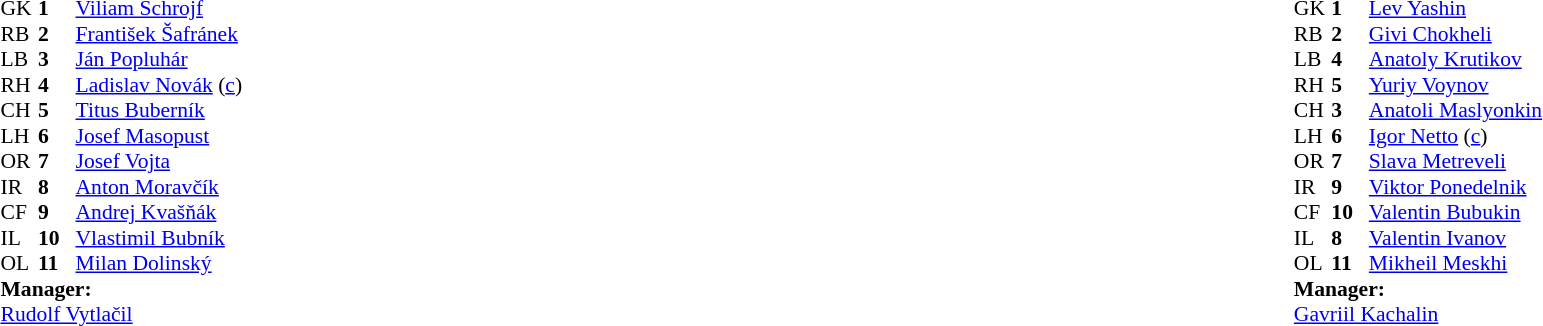<table style="width:100%;">
<tr>
<td style="vertical-align:top; width:40%;"><br><table style="font-size:90%" cellspacing="0" cellpadding="0">
<tr>
<th width="25"></th>
<th width="25"></th>
</tr>
<tr>
<td>GK</td>
<td><strong>1</strong></td>
<td><a href='#'>Viliam Schrojf</a></td>
</tr>
<tr>
<td>RB</td>
<td><strong>2</strong></td>
<td><a href='#'>František Šafránek</a></td>
</tr>
<tr>
<td>LB</td>
<td><strong>3</strong></td>
<td><a href='#'>Ján Popluhár</a></td>
</tr>
<tr>
<td>RH</td>
<td><strong>4</strong></td>
<td><a href='#'>Ladislav Novák</a> (<a href='#'>c</a>)</td>
</tr>
<tr>
<td>CH</td>
<td><strong>5</strong></td>
<td><a href='#'>Titus Buberník</a></td>
</tr>
<tr>
<td>LH</td>
<td><strong>6</strong></td>
<td><a href='#'>Josef Masopust</a></td>
</tr>
<tr>
<td>OR</td>
<td><strong>7</strong></td>
<td><a href='#'>Josef Vojta</a></td>
</tr>
<tr>
<td>IR</td>
<td><strong>8</strong></td>
<td><a href='#'>Anton Moravčík</a></td>
</tr>
<tr>
<td>CF</td>
<td><strong>9</strong></td>
<td><a href='#'>Andrej Kvašňák</a></td>
</tr>
<tr>
<td>IL</td>
<td><strong>10</strong></td>
<td><a href='#'>Vlastimil Bubník</a></td>
</tr>
<tr>
<td>OL</td>
<td><strong>11</strong></td>
<td><a href='#'>Milan Dolinský</a></td>
</tr>
<tr>
<td colspan=3><strong>Manager:</strong></td>
</tr>
<tr>
<td colspan=3><a href='#'>Rudolf Vytlačil</a></td>
</tr>
</table>
</td>
<td valign="top"></td>
<td style="vertical-align:top; width:50%;"><br><table style="font-size:90%; margin:auto;" cellspacing="0" cellpadding="0">
<tr>
<th width=25></th>
<th width=25></th>
</tr>
<tr>
<td>GK</td>
<td><strong>1</strong></td>
<td><a href='#'>Lev Yashin</a></td>
</tr>
<tr>
<td>RB</td>
<td><strong>2</strong></td>
<td><a href='#'>Givi Chokheli</a></td>
</tr>
<tr>
<td>LB</td>
<td><strong>4</strong></td>
<td><a href='#'>Anatoly Krutikov</a></td>
</tr>
<tr>
<td>RH</td>
<td><strong>5</strong></td>
<td><a href='#'>Yuriy Voynov</a></td>
</tr>
<tr>
<td>CH</td>
<td><strong>3</strong></td>
<td><a href='#'>Anatoli Maslyonkin</a></td>
</tr>
<tr>
<td>LH</td>
<td><strong>6</strong></td>
<td><a href='#'>Igor Netto</a> (<a href='#'>c</a>)</td>
</tr>
<tr>
<td>OR</td>
<td><strong>7</strong></td>
<td><a href='#'>Slava Metreveli</a></td>
</tr>
<tr>
<td>IR</td>
<td><strong>9</strong></td>
<td><a href='#'>Viktor Ponedelnik</a></td>
</tr>
<tr>
<td>CF</td>
<td><strong>10</strong></td>
<td><a href='#'>Valentin Bubukin</a></td>
</tr>
<tr>
<td>IL</td>
<td><strong>8</strong></td>
<td><a href='#'>Valentin Ivanov</a></td>
</tr>
<tr>
<td>OL</td>
<td><strong>11</strong></td>
<td><a href='#'>Mikheil Meskhi</a></td>
</tr>
<tr>
<td colspan=3><strong>Manager:</strong></td>
</tr>
<tr>
<td colspan=3><a href='#'>Gavriil Kachalin</a></td>
</tr>
</table>
</td>
</tr>
</table>
